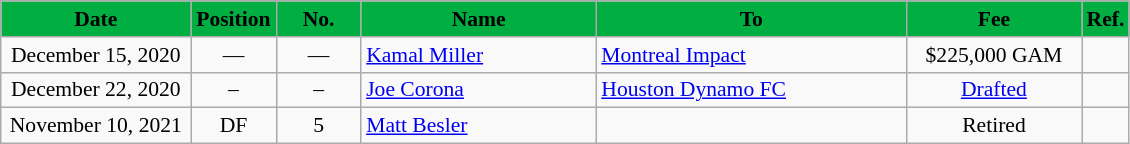<table class="wikitable" style="text-align:center; font-size:90%; ">
<tr>
<th style="background:#00AE42; color:#000000; width:120px;">Date</th>
<th style="background:#00AE42; color:#000000; width:50px;">Position</th>
<th style="background:#00AE42; color:#000000; width:50px;">No.</th>
<th style="background:#00AE42; color:#000000; width:150px;">Name</th>
<th style="background:#00AE42; color:#000000; width:200px;">To</th>
<th style="background:#00AE42; color:#000000; width:110px;">Fee</th>
<th style="background:#00AE42; color:#000000; width:25px;">Ref.</th>
</tr>
<tr>
<td>December 15, 2020</td>
<td>—</td>
<td>—</td>
<td align="left"> <a href='#'>Kamal Miller</a></td>
<td align="left"> <a href='#'>Montreal Impact</a></td>
<td>$225,000 GAM</td>
<td></td>
</tr>
<tr>
<td>December 22, 2020</td>
<td>–</td>
<td>–</td>
<td align="left"> <a href='#'>Joe Corona</a></td>
<td align="left"> <a href='#'>Houston Dynamo FC</a></td>
<td><a href='#'>Drafted</a></td>
<td></td>
</tr>
<tr>
<td>November 10, 2021</td>
<td>DF</td>
<td>5</td>
<td align="left"> <a href='#'>Matt Besler</a></td>
<td align="left"></td>
<td>Retired</td>
<td></td>
</tr>
</table>
